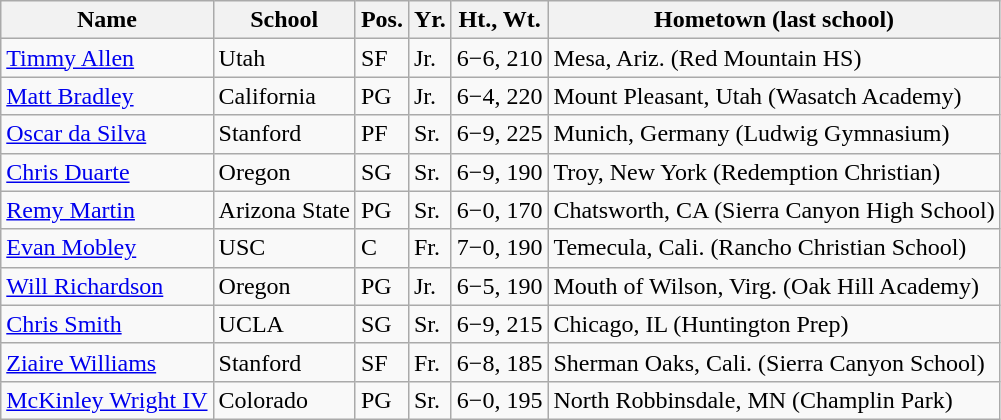<table class="wikitable">
<tr>
<th>Name</th>
<th>School</th>
<th>Pos.</th>
<th>Yr.</th>
<th>Ht., Wt.</th>
<th>Hometown (last school)</th>
</tr>
<tr>
<td><a href='#'>Timmy Allen</a></td>
<td>Utah</td>
<td>SF</td>
<td>Jr.</td>
<td>6−6, 210</td>
<td>Mesa, Ariz. (Red Mountain HS)</td>
</tr>
<tr>
<td><a href='#'>Matt Bradley</a></td>
<td>California</td>
<td>PG</td>
<td>Jr.</td>
<td>6−4, 220</td>
<td>Mount Pleasant, Utah (Wasatch Academy)</td>
</tr>
<tr>
<td><a href='#'>Oscar da Silva</a></td>
<td>Stanford</td>
<td>PF</td>
<td>Sr.</td>
<td>6−9, 225</td>
<td>Munich, Germany (Ludwig Gymnasium)</td>
</tr>
<tr>
<td><a href='#'>Chris Duarte</a></td>
<td>Oregon</td>
<td>SG</td>
<td>Sr.</td>
<td>6−9, 190</td>
<td>Troy, New York (Redemption Christian)</td>
</tr>
<tr>
<td><a href='#'>Remy Martin</a></td>
<td>Arizona State</td>
<td>PG</td>
<td>Sr.</td>
<td>6−0, 170</td>
<td>Chatsworth, CA (Sierra Canyon High School)</td>
</tr>
<tr>
<td><a href='#'>Evan Mobley</a></td>
<td>USC</td>
<td>C</td>
<td>Fr.</td>
<td>7−0, 190</td>
<td>Temecula, Cali. (Rancho Christian School)</td>
</tr>
<tr>
<td><a href='#'>Will Richardson</a></td>
<td>Oregon</td>
<td>PG</td>
<td>Jr.</td>
<td>6−5, 190</td>
<td>Mouth of Wilson, Virg. (Oak Hill Academy)</td>
</tr>
<tr>
<td><a href='#'>Chris Smith</a></td>
<td>UCLA</td>
<td>SG</td>
<td>Sr.</td>
<td>6−9, 215</td>
<td>Chicago, IL (Huntington Prep)</td>
</tr>
<tr>
<td><a href='#'>Ziaire Williams</a></td>
<td>Stanford</td>
<td>SF</td>
<td>Fr.</td>
<td>6−8, 185</td>
<td>Sherman Oaks, Cali. (Sierra Canyon School)</td>
</tr>
<tr>
<td><a href='#'>McKinley Wright IV</a></td>
<td>Colorado</td>
<td>PG</td>
<td>Sr.</td>
<td>6−0, 195</td>
<td>North Robbinsdale, MN (Champlin Park)</td>
</tr>
</table>
